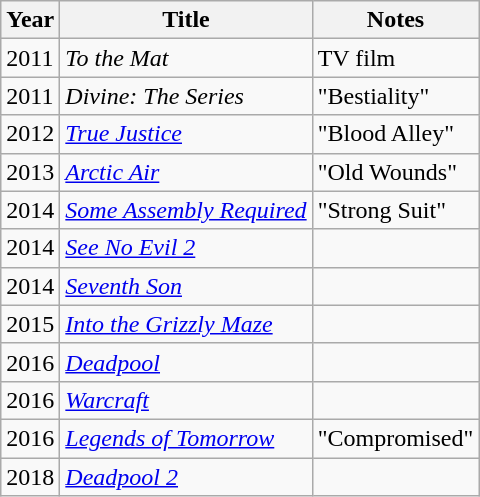<table class="wikitable sortable">
<tr>
<th>Year</th>
<th>Title</th>
<th class="unsortable">Notes</th>
</tr>
<tr>
<td>2011</td>
<td><em>To the Mat</em></td>
<td>TV film</td>
</tr>
<tr>
<td>2011</td>
<td><em>Divine: The Series</em></td>
<td>"Bestiality"</td>
</tr>
<tr>
<td>2012</td>
<td><em><a href='#'>True Justice</a></em></td>
<td>"Blood Alley"</td>
</tr>
<tr>
<td>2013</td>
<td><em><a href='#'>Arctic Air</a></em></td>
<td>"Old Wounds"</td>
</tr>
<tr>
<td>2014</td>
<td><em><a href='#'>Some Assembly Required</a></em></td>
<td>"Strong Suit"</td>
</tr>
<tr>
<td>2014</td>
<td><em><a href='#'>See No Evil 2</a></em></td>
<td></td>
</tr>
<tr>
<td>2014</td>
<td><em><a href='#'>Seventh Son</a></em></td>
<td></td>
</tr>
<tr>
<td>2015</td>
<td><em><a href='#'>Into the Grizzly Maze</a></em></td>
<td></td>
</tr>
<tr>
<td>2016</td>
<td><em><a href='#'>Deadpool</a></em></td>
<td></td>
</tr>
<tr>
<td>2016</td>
<td><em><a href='#'>Warcraft</a></em></td>
<td></td>
</tr>
<tr>
<td>2016</td>
<td><em><a href='#'>Legends of Tomorrow</a></em></td>
<td>"Compromised"</td>
</tr>
<tr>
<td>2018</td>
<td><em><a href='#'>Deadpool 2</a></em></td>
<td></td>
</tr>
</table>
